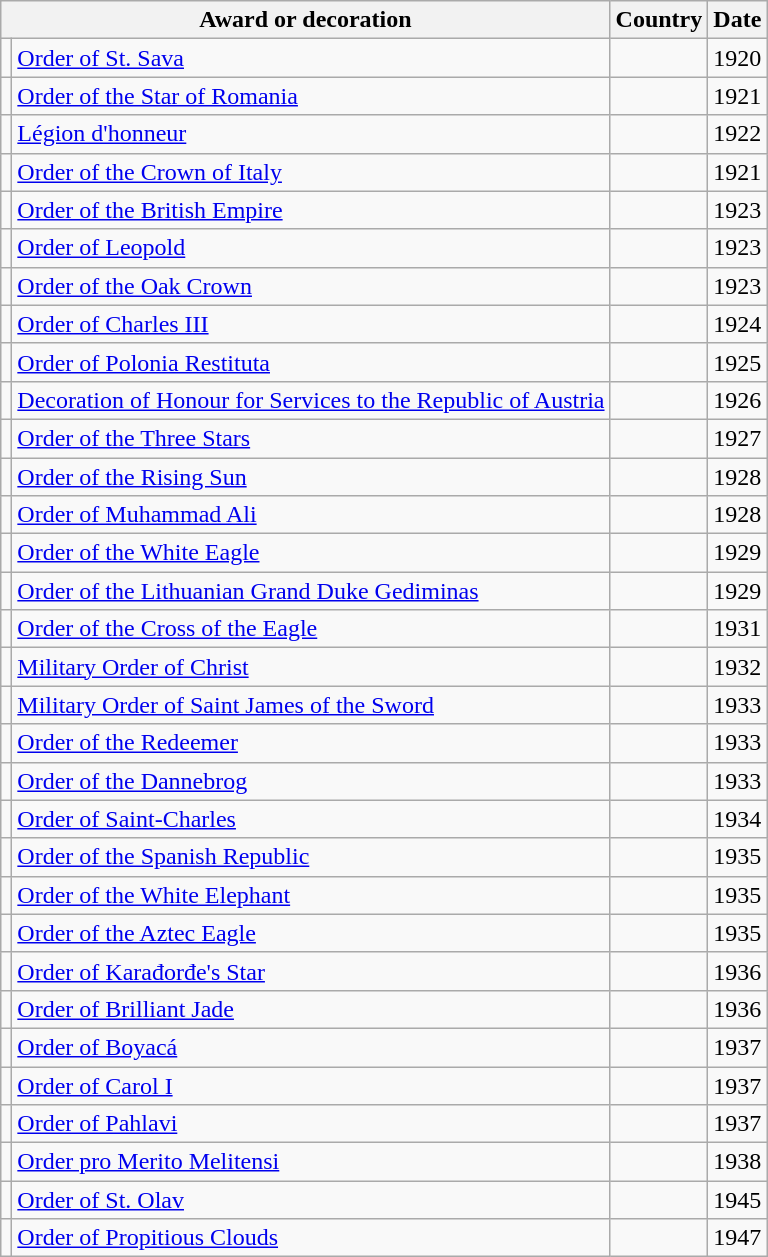<table class="wikitable" style="text-align:left;">
<tr>
<th colspan=2>Award or decoration</th>
<th>Country</th>
<th>Date</th>
</tr>
<tr>
<td></td>
<td><a href='#'>Order of St. Sava</a></td>
<td></td>
<td>1920</td>
</tr>
<tr>
<td></td>
<td><a href='#'>Order of the Star of Romania</a></td>
<td></td>
<td>1921</td>
</tr>
<tr>
<td></td>
<td><a href='#'>Légion d'honneur</a></td>
<td></td>
<td>1922</td>
</tr>
<tr>
<td></td>
<td><a href='#'>Order of the Crown of Italy</a></td>
<td></td>
<td>1921</td>
</tr>
<tr>
<td></td>
<td><a href='#'>Order of the British Empire</a></td>
<td></td>
<td>1923</td>
</tr>
<tr>
<td></td>
<td><a href='#'>Order of Leopold</a></td>
<td></td>
<td>1923</td>
</tr>
<tr>
<td></td>
<td><a href='#'>Order of the Oak Crown</a></td>
<td></td>
<td>1923</td>
</tr>
<tr>
<td></td>
<td><a href='#'>Order of Charles III</a></td>
<td></td>
<td>1924</td>
</tr>
<tr>
<td></td>
<td><a href='#'>Order of Polonia Restituta</a></td>
<td></td>
<td>1925</td>
</tr>
<tr>
<td></td>
<td><a href='#'>Decoration of Honour for Services to the Republic of Austria</a></td>
<td></td>
<td>1926</td>
</tr>
<tr>
<td></td>
<td><a href='#'>Order of the Three Stars</a></td>
<td></td>
<td>1927</td>
</tr>
<tr>
<td></td>
<td><a href='#'>Order of the Rising Sun</a></td>
<td></td>
<td>1928</td>
</tr>
<tr>
<td></td>
<td><a href='#'>Order of Muhammad Ali</a></td>
<td></td>
<td>1928</td>
</tr>
<tr>
<td></td>
<td><a href='#'>Order of the White Eagle</a></td>
<td></td>
<td>1929</td>
</tr>
<tr>
<td></td>
<td><a href='#'>Order of the Lithuanian Grand Duke Gediminas</a></td>
<td></td>
<td>1929</td>
</tr>
<tr>
<td></td>
<td><a href='#'>Order of the Cross of the Eagle</a></td>
<td></td>
<td>1931</td>
</tr>
<tr>
<td></td>
<td><a href='#'>Military Order of Christ</a></td>
<td></td>
<td>1932</td>
</tr>
<tr>
<td></td>
<td><a href='#'>Military Order of Saint James of the Sword</a></td>
<td></td>
<td>1933</td>
</tr>
<tr>
<td></td>
<td><a href='#'>Order of the Redeemer</a></td>
<td></td>
<td>1933</td>
</tr>
<tr>
<td></td>
<td><a href='#'>Order of the Dannebrog</a></td>
<td></td>
<td>1933</td>
</tr>
<tr>
<td></td>
<td><a href='#'>Order of Saint-Charles</a></td>
<td></td>
<td>1934</td>
</tr>
<tr>
<td></td>
<td><a href='#'>Order of the Spanish Republic</a></td>
<td></td>
<td>1935</td>
</tr>
<tr>
<td></td>
<td><a href='#'>Order of the White Elephant</a></td>
<td></td>
<td>1935</td>
</tr>
<tr>
<td></td>
<td><a href='#'>Order of the Aztec Eagle</a></td>
<td></td>
<td>1935</td>
</tr>
<tr>
<td></td>
<td><a href='#'>Order of Karađorđe's Star</a></td>
<td></td>
<td>1936</td>
</tr>
<tr>
<td></td>
<td><a href='#'>Order of Brilliant Jade</a></td>
<td></td>
<td>1936</td>
</tr>
<tr>
<td></td>
<td><a href='#'>Order of Boyacá</a></td>
<td></td>
<td>1937</td>
</tr>
<tr>
<td></td>
<td><a href='#'>Order of Carol I</a></td>
<td></td>
<td>1937</td>
</tr>
<tr>
<td></td>
<td><a href='#'>Order of Pahlavi</a></td>
<td></td>
<td>1937</td>
</tr>
<tr>
<td></td>
<td><a href='#'>Order pro Merito Melitensi</a></td>
<td></td>
<td>1938</td>
</tr>
<tr>
<td></td>
<td><a href='#'>Order of St. Olav</a></td>
<td></td>
<td>1945</td>
</tr>
<tr>
<td></td>
<td><a href='#'>Order of Propitious Clouds</a></td>
<td></td>
<td>1947</td>
</tr>
</table>
